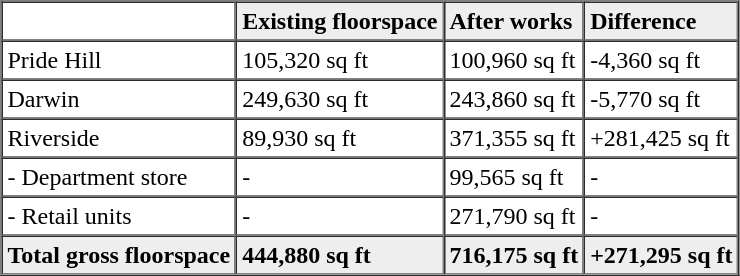<table border="1" cellpadding="3" cellspacing="0">
<tr>
<th scope="col"></th>
<th scope="col" style="text-align:left; background:#eee;">Existing floorspace</th>
<th scope="col" style="text-align:left; background:#eee;">After works</th>
<th scope="col" style="text-align:left; background:#eee;">Difference</th>
</tr>
<tr>
<td>Pride Hill</td>
<td>105,320 sq ft</td>
<td>100,960 sq ft</td>
<td>-4,360 sq ft</td>
</tr>
<tr>
<td>Darwin</td>
<td>249,630 sq ft</td>
<td>243,860 sq ft</td>
<td>-5,770 sq ft</td>
</tr>
<tr>
<td>Riverside</td>
<td>89,930 sq ft</td>
<td>371,355 sq ft</td>
<td>+281,425 sq ft</td>
</tr>
<tr>
<td>- Department store</td>
<td>-</td>
<td>99,565 sq ft</td>
<td>-</td>
</tr>
<tr>
<td>- Retail units</td>
<td>-</td>
<td>271,790 sq ft</td>
<td>-</td>
</tr>
<tr>
<th style="background:#eee;">Total gross floorspace</th>
<th style="text-align:left; background:#eee;">444,880 sq ft</th>
<th style="background:#eee;">716,175 sq ft</th>
<th style="background:#eee;">+271,295 sq ft</th>
</tr>
</table>
